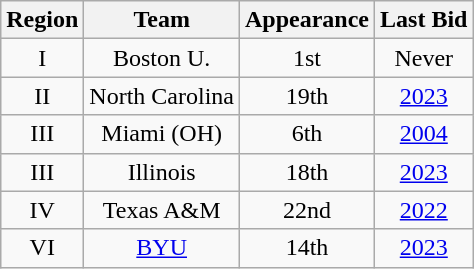<table class="wikitable sortable" style="text-align:center">
<tr>
<th>Region</th>
<th>Team</th>
<th>Appearance</th>
<th>Last Bid</th>
</tr>
<tr>
<td>I</td>
<td>Boston U.</td>
<td>1st</td>
<td>Never</td>
</tr>
<tr>
<td>II</td>
<td>North Carolina</td>
<td>19th</td>
<td><a href='#'>2023</a></td>
</tr>
<tr>
<td>III</td>
<td>Miami (OH)</td>
<td>6th</td>
<td><a href='#'>2004</a></td>
</tr>
<tr>
<td>III</td>
<td>Illinois</td>
<td>18th</td>
<td><a href='#'>2023</a></td>
</tr>
<tr>
<td>IV</td>
<td>Texas A&M</td>
<td>22nd</td>
<td><a href='#'>2022</a></td>
</tr>
<tr>
<td>VI</td>
<td><a href='#'>BYU</a></td>
<td>14th</td>
<td><a href='#'>2023</a></td>
</tr>
</table>
